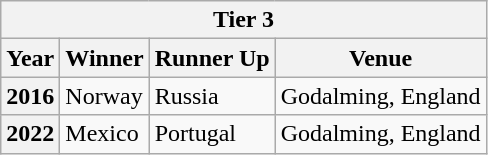<table class="wikitable">
<tr>
<th colspan= "4">Tier 3</th>
</tr>
<tr>
<th>Year</th>
<th>Winner</th>
<th>Runner Up</th>
<th>Venue</th>
</tr>
<tr>
<th>2016</th>
<td> Norway</td>
<td> Russia</td>
<td>Godalming, England</td>
</tr>
<tr>
<th>2022</th>
<td> Mexico</td>
<td> Portugal</td>
<td>Godalming, England</td>
</tr>
</table>
